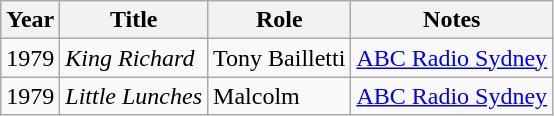<table class=wikitable>
<tr>
<th>Year</th>
<th>Title</th>
<th>Role</th>
<th>Notes</th>
</tr>
<tr>
<td>1979</td>
<td><em>King Richard</em></td>
<td>Tony Bailletti</td>
<td><a href='#'>ABC Radio Sydney</a></td>
</tr>
<tr>
<td>1979</td>
<td><em>Little Lunches</em></td>
<td>Malcolm</td>
<td><a href='#'>ABC Radio Sydney</a></td>
</tr>
</table>
